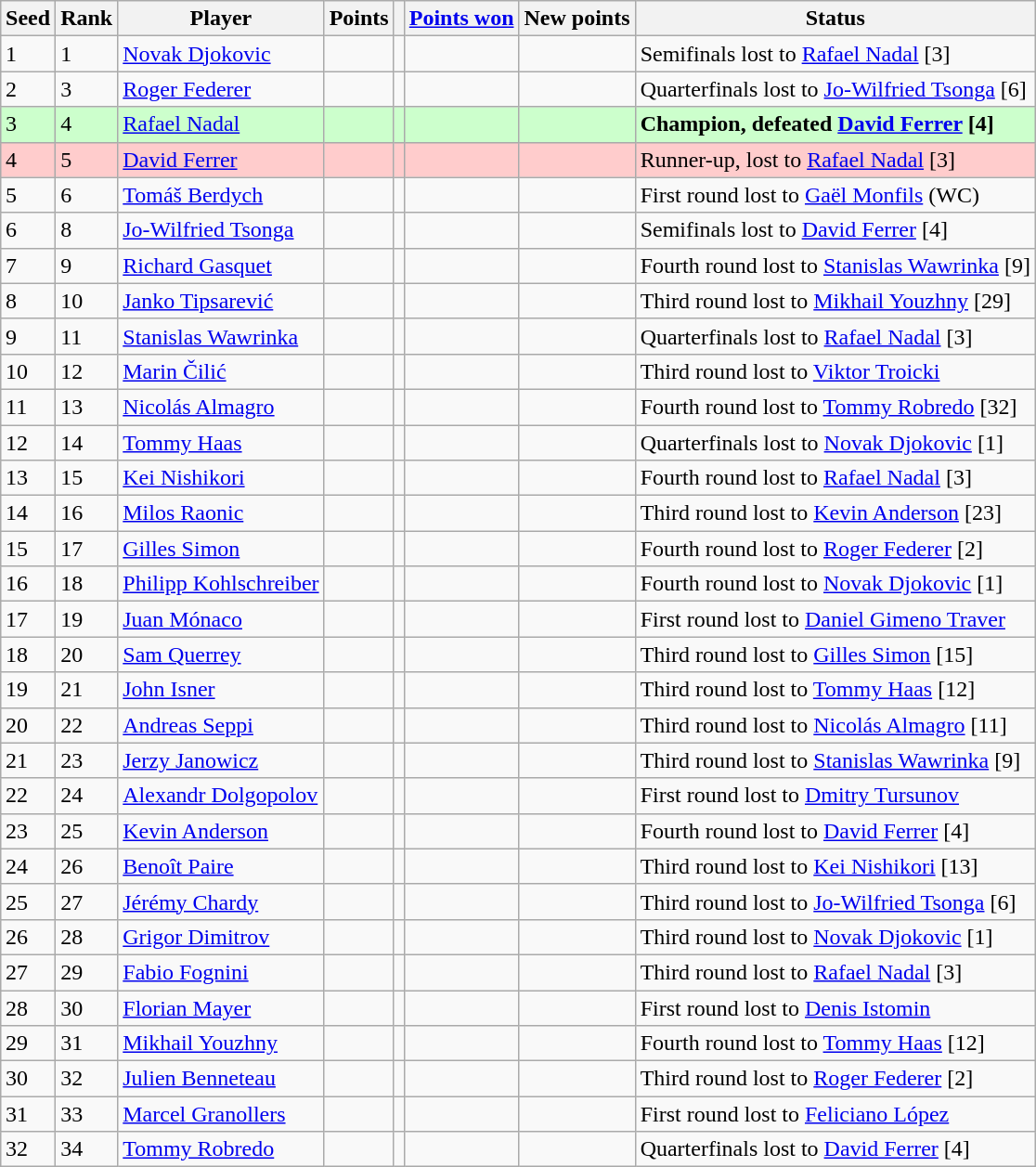<table class="wikitable sortable" style="margin:1em auto;">
<tr>
<th>Seed</th>
<th>Rank</th>
<th>Player</th>
<th>Points</th>
<th></th>
<th><a href='#'>Points won</a></th>
<th>New points</th>
<th>Status</th>
</tr>
<tr>
<td>1</td>
<td>1</td>
<td> <a href='#'>Novak Djokovic</a></td>
<td></td>
<td></td>
<td></td>
<td></td>
<td>Semifinals lost to  <a href='#'>Rafael Nadal</a> [3]</td>
</tr>
<tr>
<td>2</td>
<td>3</td>
<td> <a href='#'>Roger Federer</a></td>
<td></td>
<td></td>
<td></td>
<td></td>
<td>Quarterfinals lost to  <a href='#'>Jo-Wilfried Tsonga</a> [6]</td>
</tr>
<tr bgcolor="#CCFFCC">
<td>3</td>
<td>4</td>
<td> <a href='#'>Rafael Nadal</a></td>
<td></td>
<td></td>
<td></td>
<td></td>
<td><strong>Champion, defeated  <a href='#'>David Ferrer</a> [4]</strong></td>
</tr>
<tr bgcolor="#FFCCCC">
<td>4</td>
<td>5</td>
<td> <a href='#'>David Ferrer</a></td>
<td></td>
<td></td>
<td></td>
<td></td>
<td>Runner-up, lost to  <a href='#'>Rafael Nadal</a> [3]</td>
</tr>
<tr>
<td>5</td>
<td>6</td>
<td> <a href='#'>Tomáš Berdych</a></td>
<td></td>
<td></td>
<td></td>
<td></td>
<td>First round lost to  <a href='#'>Gaël Monfils</a> (WC)</td>
</tr>
<tr>
<td>6</td>
<td>8</td>
<td> <a href='#'>Jo-Wilfried Tsonga</a></td>
<td></td>
<td></td>
<td></td>
<td></td>
<td>Semifinals lost to  <a href='#'>David Ferrer</a> [4]</td>
</tr>
<tr>
<td>7</td>
<td>9</td>
<td> <a href='#'>Richard Gasquet</a></td>
<td></td>
<td></td>
<td></td>
<td></td>
<td>Fourth round lost to  <a href='#'>Stanislas Wawrinka</a> [9]</td>
</tr>
<tr>
<td>8</td>
<td>10</td>
<td> <a href='#'>Janko Tipsarević</a></td>
<td></td>
<td></td>
<td></td>
<td></td>
<td>Third round lost to  <a href='#'>Mikhail Youzhny</a> [29]</td>
</tr>
<tr>
<td>9</td>
<td>11</td>
<td> <a href='#'>Stanislas Wawrinka</a></td>
<td></td>
<td></td>
<td></td>
<td></td>
<td>Quarterfinals lost to  <a href='#'>Rafael Nadal</a> [3]</td>
</tr>
<tr>
<td>10</td>
<td>12</td>
<td> <a href='#'>Marin Čilić</a></td>
<td></td>
<td></td>
<td></td>
<td></td>
<td>Third round lost to  <a href='#'>Viktor Troicki</a></td>
</tr>
<tr>
<td>11</td>
<td>13</td>
<td> <a href='#'>Nicolás Almagro</a></td>
<td></td>
<td></td>
<td></td>
<td></td>
<td>Fourth round lost to  <a href='#'>Tommy Robredo</a> [32]</td>
</tr>
<tr>
<td>12</td>
<td>14</td>
<td> <a href='#'>Tommy Haas</a></td>
<td></td>
<td></td>
<td></td>
<td></td>
<td>Quarterfinals lost to  <a href='#'>Novak Djokovic</a> [1]</td>
</tr>
<tr>
<td>13</td>
<td>15</td>
<td> <a href='#'>Kei Nishikori</a></td>
<td></td>
<td></td>
<td></td>
<td></td>
<td>Fourth round lost to  <a href='#'>Rafael Nadal</a> [3]</td>
</tr>
<tr>
<td>14</td>
<td>16</td>
<td> <a href='#'>Milos Raonic</a></td>
<td></td>
<td></td>
<td></td>
<td></td>
<td>Third round lost to  <a href='#'>Kevin Anderson</a> [23]</td>
</tr>
<tr>
<td>15</td>
<td>17</td>
<td> <a href='#'>Gilles Simon</a></td>
<td></td>
<td></td>
<td></td>
<td></td>
<td>Fourth round lost to  <a href='#'>Roger Federer</a> [2]</td>
</tr>
<tr>
<td>16</td>
<td>18</td>
<td> <a href='#'>Philipp Kohlschreiber</a></td>
<td></td>
<td></td>
<td></td>
<td></td>
<td>Fourth round lost to  <a href='#'>Novak Djokovic</a> [1]</td>
</tr>
<tr>
<td>17</td>
<td>19</td>
<td> <a href='#'>Juan Mónaco</a></td>
<td></td>
<td></td>
<td></td>
<td></td>
<td>First round lost to  <a href='#'>Daniel Gimeno Traver</a></td>
</tr>
<tr>
<td>18</td>
<td>20</td>
<td> <a href='#'>Sam Querrey</a></td>
<td></td>
<td></td>
<td></td>
<td></td>
<td>Third round lost to  <a href='#'>Gilles Simon</a> [15]</td>
</tr>
<tr>
<td>19</td>
<td>21</td>
<td> <a href='#'>John Isner</a></td>
<td></td>
<td></td>
<td></td>
<td></td>
<td>Third round lost to  <a href='#'>Tommy Haas</a> [12]</td>
</tr>
<tr>
<td>20</td>
<td>22</td>
<td> <a href='#'>Andreas Seppi</a></td>
<td></td>
<td></td>
<td></td>
<td></td>
<td>Third round lost to  <a href='#'>Nicolás Almagro</a> [11]</td>
</tr>
<tr>
<td>21</td>
<td>23</td>
<td> <a href='#'>Jerzy Janowicz</a></td>
<td></td>
<td></td>
<td></td>
<td></td>
<td>Third round lost to  <a href='#'>Stanislas Wawrinka</a> [9]</td>
</tr>
<tr>
<td>22</td>
<td>24</td>
<td> <a href='#'>Alexandr Dolgopolov</a></td>
<td></td>
<td></td>
<td></td>
<td></td>
<td>First round lost to  <a href='#'>Dmitry Tursunov</a></td>
</tr>
<tr>
<td>23</td>
<td>25</td>
<td> <a href='#'>Kevin Anderson</a></td>
<td></td>
<td></td>
<td></td>
<td></td>
<td>Fourth round lost to  <a href='#'>David Ferrer</a> [4]</td>
</tr>
<tr>
<td>24</td>
<td>26</td>
<td> <a href='#'>Benoît Paire</a></td>
<td></td>
<td></td>
<td></td>
<td></td>
<td>Third round lost to  <a href='#'>Kei Nishikori</a> [13]</td>
</tr>
<tr>
<td>25</td>
<td>27</td>
<td> <a href='#'>Jérémy Chardy</a></td>
<td></td>
<td></td>
<td></td>
<td></td>
<td>Third round lost to  <a href='#'>Jo-Wilfried Tsonga</a> [6]</td>
</tr>
<tr>
<td>26</td>
<td>28</td>
<td> <a href='#'>Grigor Dimitrov</a></td>
<td></td>
<td></td>
<td></td>
<td></td>
<td>Third round lost to  <a href='#'>Novak Djokovic</a> [1]</td>
</tr>
<tr>
<td>27</td>
<td>29</td>
<td> <a href='#'>Fabio Fognini</a></td>
<td></td>
<td></td>
<td></td>
<td></td>
<td>Third round lost to  <a href='#'>Rafael Nadal</a> [3]</td>
</tr>
<tr>
<td>28</td>
<td>30</td>
<td> <a href='#'>Florian Mayer</a></td>
<td></td>
<td></td>
<td></td>
<td></td>
<td>First round lost to  <a href='#'>Denis Istomin</a></td>
</tr>
<tr>
<td>29</td>
<td>31</td>
<td> <a href='#'>Mikhail Youzhny</a></td>
<td></td>
<td></td>
<td></td>
<td></td>
<td>Fourth round lost to  <a href='#'>Tommy Haas</a> [12]</td>
</tr>
<tr>
<td>30</td>
<td>32</td>
<td> <a href='#'>Julien Benneteau</a></td>
<td></td>
<td></td>
<td></td>
<td></td>
<td>Third round lost to  <a href='#'>Roger Federer</a> [2]</td>
</tr>
<tr>
<td>31</td>
<td>33</td>
<td> <a href='#'>Marcel Granollers</a></td>
<td></td>
<td></td>
<td></td>
<td></td>
<td>First round lost to  <a href='#'>Feliciano López</a></td>
</tr>
<tr>
<td>32</td>
<td>34</td>
<td> <a href='#'>Tommy Robredo</a></td>
<td></td>
<td></td>
<td></td>
<td></td>
<td>Quarterfinals lost to  <a href='#'>David Ferrer</a> [4]</td>
</tr>
</table>
